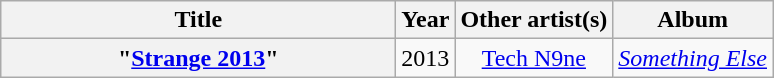<table class="wikitable plainrowheaders" style="text-align:center;">
<tr>
<th scope="col" style="width:16em;">Title</th>
<th scope="col">Year</th>
<th scope="col">Other artist(s)</th>
<th scope="col">Album</th>
</tr>
<tr>
<th scope="row">"<a href='#'>Strange 2013</a>"</th>
<td>2013</td>
<td><a href='#'>Tech N9ne</a></td>
<td><em><a href='#'>Something Else</a></em></td>
</tr>
</table>
